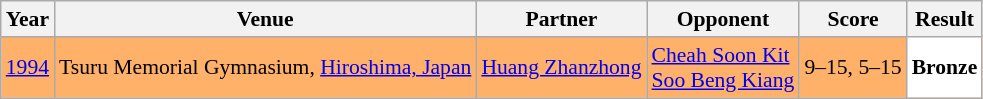<table class="sortable wikitable" style="font-size: 90%;">
<tr>
<th>Year</th>
<th>Venue</th>
<th>Partner</th>
<th>Opponent</th>
<th>Score</th>
<th>Result</th>
</tr>
<tr style="background:#FFB069">
<td align="center"><a href='#'>1994</a></td>
<td align="left">Tsuru Memorial Gymnasium, <a href='#'>Hiroshima, Japan</a></td>
<td align="left"> <a href='#'>Huang Zhanzhong</a></td>
<td align="left"> <a href='#'>Cheah Soon Kit</a> <br>  <a href='#'>Soo Beng Kiang</a></td>
<td align="left">9–15, 5–15</td>
<td style="text-align:left; background:white"> <strong>Bronze</strong></td>
</tr>
</table>
